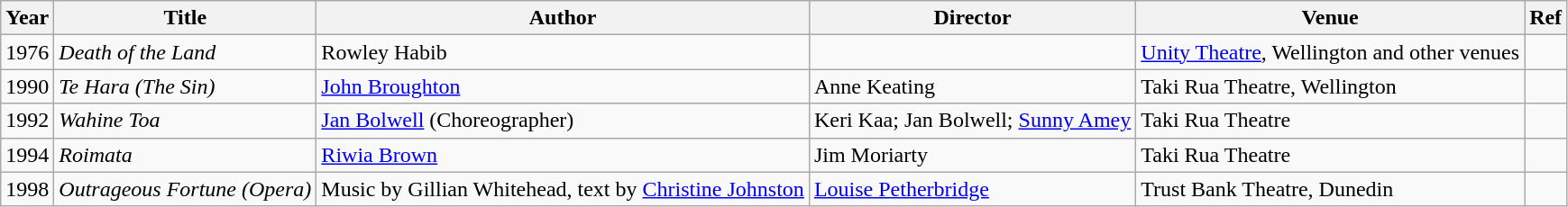<table class="wikitable">
<tr>
<th>Year</th>
<th>Title</th>
<th>Author</th>
<th>Director</th>
<th>Venue</th>
<th>Ref</th>
</tr>
<tr>
<td>1976</td>
<td><em>Death of the Land</em></td>
<td>Rowley Habib</td>
<td></td>
<td><a href='#'>Unity Theatre</a>, Wellington and other venues</td>
<td></td>
</tr>
<tr>
<td>1990</td>
<td><em>Te Hara (The Sin)</em></td>
<td><a href='#'>John Broughton</a></td>
<td>Anne Keating</td>
<td>Taki Rua Theatre, Wellington</td>
<td></td>
</tr>
<tr>
<td>1992</td>
<td><em>Wahine Toa</em></td>
<td><a href='#'>Jan Bolwell</a> (Choreographer)</td>
<td>Keri Kaa; Jan Bolwell; <a href='#'>Sunny Amey</a></td>
<td>Taki Rua Theatre</td>
<td></td>
</tr>
<tr>
<td>1994</td>
<td><em>Roimata</em></td>
<td><a href='#'>Riwia Brown</a></td>
<td>Jim Moriarty</td>
<td>Taki Rua Theatre</td>
<td></td>
</tr>
<tr>
<td>1998</td>
<td><em>Outrageous Fortune (Opera)</em></td>
<td>Music by Gillian Whitehead, text by <a href='#'>Christine Johnston</a></td>
<td><a href='#'>Louise Petherbridge</a></td>
<td>Trust Bank Theatre, Dunedin</td>
<td></td>
</tr>
</table>
